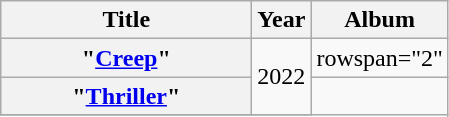<table class="wikitable plainrowheaders" style="text-align:center;">
<tr>
<th scope="col" style="width:10em;">Title</th>
<th scope="col">Year</th>
<th scope="col">Album</th>
</tr>
<tr>
<th scope="row">"<a href='#'>Creep</a>"</th>
<td rowspan="2">2022</td>
<td>rowspan="2" </td>
</tr>
<tr>
<th scope="row">"<a href='#'>Thriller</a>"</th>
</tr>
<tr>
</tr>
</table>
